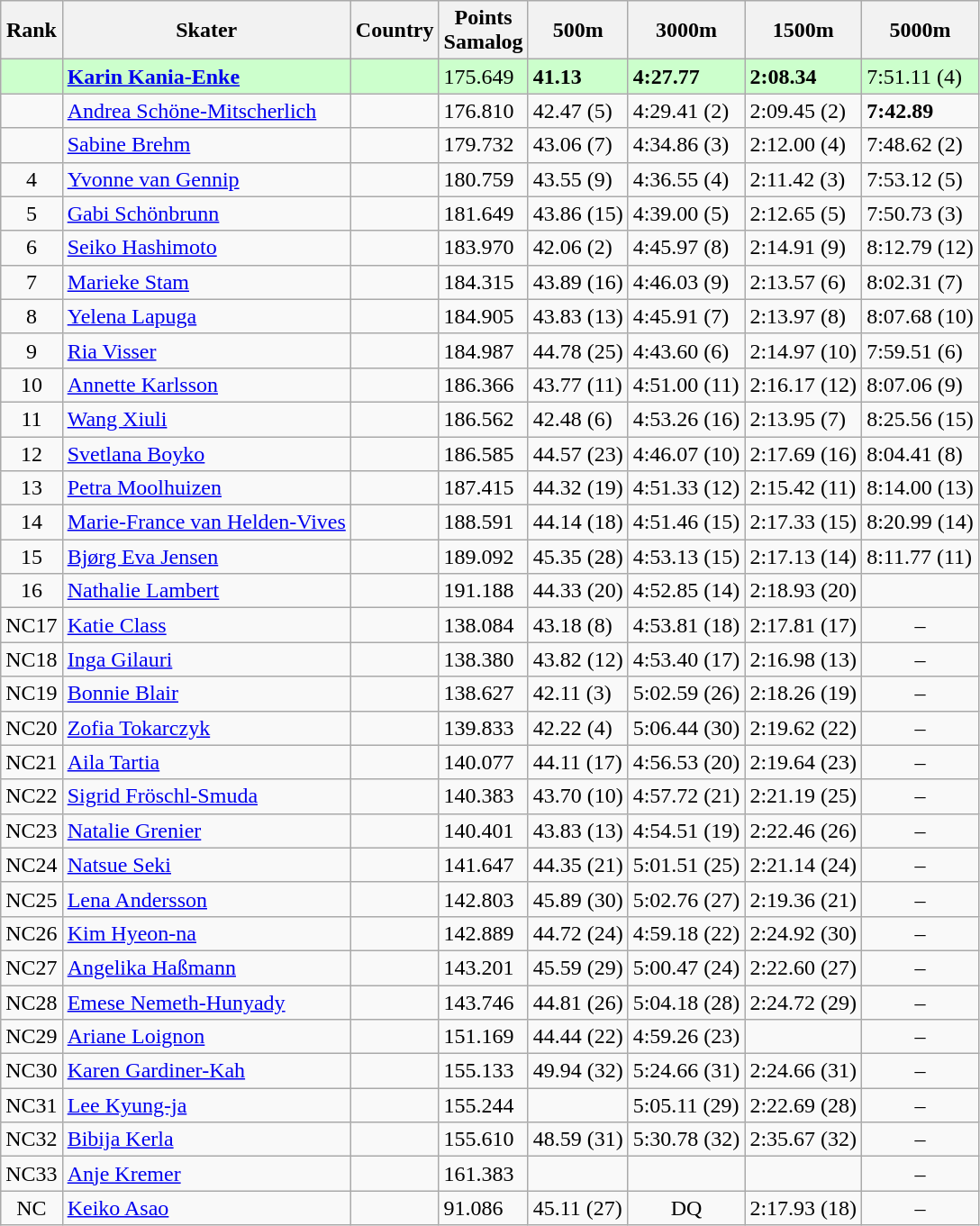<table class="wikitable sortable" style="text-align:left">
<tr>
<th>Rank</th>
<th>Skater</th>
<th>Country</th>
<th>Points <br> Samalog</th>
<th>500m</th>
<th>3000m</th>
<th>1500m</th>
<th>5000m</th>
</tr>
<tr bgcolor=ccffcc>
<td style="text-align:center"></td>
<td><strong><a href='#'>Karin Kania-Enke</a></strong></td>
<td></td>
<td>175.649</td>
<td><strong>41.13</strong> </td>
<td><strong>4:27.77</strong> </td>
<td><strong>2:08.34</strong> </td>
<td>7:51.11 (4)</td>
</tr>
<tr>
<td style="text-align:center"></td>
<td><a href='#'>Andrea Schöne-Mitscherlich</a></td>
<td></td>
<td>176.810</td>
<td>42.47 (5)</td>
<td>4:29.41 (2)</td>
<td>2:09.45 (2)</td>
<td><strong>7:42.89</strong> </td>
</tr>
<tr>
<td style="text-align:center"></td>
<td><a href='#'>Sabine Brehm</a></td>
<td></td>
<td>179.732</td>
<td>43.06 (7)</td>
<td>4:34.86 (3)</td>
<td>2:12.00 (4)</td>
<td>7:48.62 (2)</td>
</tr>
<tr>
<td style="text-align:center">4</td>
<td><a href='#'>Yvonne van Gennip</a></td>
<td></td>
<td>180.759</td>
<td>43.55 (9)</td>
<td>4:36.55 (4)</td>
<td>2:11.42 (3)</td>
<td>7:53.12 (5)</td>
</tr>
<tr>
<td style="text-align:center">5</td>
<td><a href='#'>Gabi Schönbrunn</a></td>
<td></td>
<td>181.649</td>
<td>43.86 (15)</td>
<td>4:39.00 (5)</td>
<td>2:12.65 (5)</td>
<td>7:50.73 (3)</td>
</tr>
<tr>
<td style="text-align:center">6</td>
<td><a href='#'>Seiko Hashimoto</a></td>
<td></td>
<td>183.970</td>
<td>42.06 (2)</td>
<td>4:45.97 (8)</td>
<td>2:14.91 (9)</td>
<td>8:12.79 (12)</td>
</tr>
<tr>
<td style="text-align:center">7</td>
<td><a href='#'>Marieke Stam</a></td>
<td></td>
<td>184.315</td>
<td>43.89 (16)</td>
<td>4:46.03 (9)</td>
<td>2:13.57 (6)</td>
<td>8:02.31 (7)</td>
</tr>
<tr>
<td style="text-align:center">8</td>
<td><a href='#'>Yelena Lapuga</a></td>
<td></td>
<td>184.905</td>
<td>43.83 (13)</td>
<td>4:45.91 (7)</td>
<td>2:13.97 (8)</td>
<td>8:07.68 (10)</td>
</tr>
<tr>
<td style="text-align:center">9</td>
<td><a href='#'>Ria Visser</a></td>
<td></td>
<td>184.987</td>
<td>44.78 (25)</td>
<td>4:43.60 (6)</td>
<td>2:14.97 (10)</td>
<td>7:59.51 (6)</td>
</tr>
<tr>
<td style="text-align:center">10</td>
<td><a href='#'>Annette Karlsson</a></td>
<td></td>
<td>186.366</td>
<td>43.77 (11)</td>
<td>4:51.00 (11)</td>
<td>2:16.17 (12)</td>
<td>8:07.06 (9)</td>
</tr>
<tr>
<td style="text-align:center">11</td>
<td><a href='#'>Wang Xiuli</a></td>
<td></td>
<td>186.562</td>
<td>42.48 (6)</td>
<td>4:53.26 (16)</td>
<td>2:13.95 (7)</td>
<td>8:25.56 (15)</td>
</tr>
<tr>
<td style="text-align:center">12</td>
<td><a href='#'>Svetlana Boyko</a></td>
<td></td>
<td>186.585</td>
<td>44.57 (23)</td>
<td>4:46.07 (10)</td>
<td>2:17.69 (16)</td>
<td>8:04.41 (8)</td>
</tr>
<tr>
<td style="text-align:center">13</td>
<td><a href='#'>Petra Moolhuizen</a></td>
<td></td>
<td>187.415</td>
<td>44.32 (19)</td>
<td>4:51.33 (12)</td>
<td>2:15.42 (11)</td>
<td>8:14.00 (13)</td>
</tr>
<tr>
<td style="text-align:center">14</td>
<td><a href='#'>Marie-France van Helden-Vives</a></td>
<td></td>
<td>188.591</td>
<td>44.14 (18)</td>
<td>4:51.46 (15)</td>
<td>2:17.33 (15)</td>
<td>8:20.99 (14)</td>
</tr>
<tr>
<td style="text-align:center">15</td>
<td><a href='#'>Bjørg Eva Jensen</a></td>
<td></td>
<td>189.092</td>
<td>45.35 (28)</td>
<td>4:53.13 (15)</td>
<td>2:17.13 (14)</td>
<td>8:11.77 (11)</td>
</tr>
<tr>
<td style="text-align:center">16</td>
<td><a href='#'>Nathalie Lambert</a></td>
<td></td>
<td>191.188</td>
<td>44.33 (20)</td>
<td>4:52.85 (14)</td>
<td>2:18.93 (20)</td>
<td></td>
</tr>
<tr>
<td style="text-align:center">NC17</td>
<td><a href='#'>Katie Class</a></td>
<td></td>
<td>138.084</td>
<td>43.18 (8)</td>
<td>4:53.81 (18)</td>
<td>2:17.81 (17)</td>
<td style="text-align:center">–</td>
</tr>
<tr>
<td style="text-align:center">NC18</td>
<td><a href='#'>Inga Gilauri</a></td>
<td></td>
<td>138.380</td>
<td>43.82 (12)</td>
<td>4:53.40 (17)</td>
<td>2:16.98 (13)</td>
<td style="text-align:center">–</td>
</tr>
<tr>
<td style="text-align:center">NC19</td>
<td><a href='#'>Bonnie Blair</a></td>
<td></td>
<td>138.627</td>
<td>42.11 (3)</td>
<td>5:02.59 (26)</td>
<td>2:18.26 (19)</td>
<td style="text-align:center">–</td>
</tr>
<tr>
<td style="text-align:center">NC20</td>
<td><a href='#'>Zofia Tokarczyk</a></td>
<td></td>
<td>139.833</td>
<td>42.22 (4)</td>
<td>5:06.44 (30)</td>
<td>2:19.62 (22)</td>
<td style="text-align:center">–</td>
</tr>
<tr>
<td style="text-align:center">NC21</td>
<td><a href='#'>Aila Tartia</a></td>
<td></td>
<td>140.077</td>
<td>44.11 (17)</td>
<td>4:56.53 (20)</td>
<td>2:19.64 (23)</td>
<td style="text-align:center">–</td>
</tr>
<tr>
<td style="text-align:center">NC22</td>
<td><a href='#'>Sigrid Fröschl-Smuda</a></td>
<td></td>
<td>140.383</td>
<td>43.70 (10)</td>
<td>4:57.72 (21)</td>
<td>2:21.19 (25)</td>
<td style="text-align:center">–</td>
</tr>
<tr>
<td style="text-align:center">NC23</td>
<td><a href='#'>Natalie Grenier</a></td>
<td></td>
<td>140.401</td>
<td>43.83 (13)</td>
<td>4:54.51 (19)</td>
<td>2:22.46 (26)</td>
<td style="text-align:center">–</td>
</tr>
<tr>
<td style="text-align:center">NC24</td>
<td><a href='#'>Natsue Seki</a></td>
<td></td>
<td>141.647</td>
<td>44.35 (21)</td>
<td>5:01.51 (25)</td>
<td>2:21.14 (24)</td>
<td style="text-align:center">–</td>
</tr>
<tr>
<td style="text-align:center">NC25</td>
<td><a href='#'>Lena Andersson</a></td>
<td></td>
<td>142.803</td>
<td>45.89 (30)</td>
<td>5:02.76 (27)</td>
<td>2:19.36 (21)</td>
<td style="text-align:center">–</td>
</tr>
<tr>
<td style="text-align:center">NC26</td>
<td><a href='#'>Kim Hyeon-na</a></td>
<td></td>
<td>142.889</td>
<td>44.72 (24)</td>
<td>4:59.18 (22)</td>
<td>2:24.92 (30)</td>
<td style="text-align:center">–</td>
</tr>
<tr>
<td style="text-align:center">NC27</td>
<td><a href='#'>Angelika Haßmann</a></td>
<td></td>
<td>143.201</td>
<td>45.59 (29)</td>
<td>5:00.47 (24)</td>
<td>2:22.60 (27)</td>
<td style="text-align:center">–</td>
</tr>
<tr>
<td style="text-align:center">NC28</td>
<td><a href='#'>Emese Nemeth-Hunyady</a></td>
<td></td>
<td>143.746</td>
<td>44.81 (26)</td>
<td>5:04.18 (28)</td>
<td>2:24.72 (29)</td>
<td style="text-align:center">–</td>
</tr>
<tr>
<td style="text-align:center">NC29</td>
<td><a href='#'>Ariane Loignon</a></td>
<td></td>
<td>151.169</td>
<td>44.44 (22)</td>
<td>4:59.26 (23)</td>
<td></td>
<td style="text-align:center">–</td>
</tr>
<tr>
<td style="text-align:center">NC30</td>
<td><a href='#'>Karen Gardiner-Kah</a></td>
<td></td>
<td>155.133</td>
<td>49.94 (32)</td>
<td>5:24.66 (31)</td>
<td>2:24.66 (31)</td>
<td style="text-align:center">–</td>
</tr>
<tr>
<td style="text-align:center">NC31</td>
<td><a href='#'>Lee Kyung-ja</a></td>
<td></td>
<td>155.244</td>
<td></td>
<td>5:05.11 (29)</td>
<td>2:22.69 (28)</td>
<td style="text-align:center">–</td>
</tr>
<tr>
<td style="text-align:center">NC32</td>
<td><a href='#'>Bibija Kerla</a></td>
<td></td>
<td>155.610</td>
<td>48.59 (31)</td>
<td>5:30.78 (32)</td>
<td>2:35.67 (32)</td>
<td style="text-align:center">–</td>
</tr>
<tr>
<td style="text-align:center">NC33</td>
<td><a href='#'>Anje Kremer</a></td>
<td></td>
<td>161.383</td>
<td></td>
<td></td>
<td></td>
<td style="text-align:center">–</td>
</tr>
<tr>
<td style="text-align:center">NC</td>
<td><a href='#'>Keiko Asao</a></td>
<td></td>
<td>91.086</td>
<td>45.11 (27)</td>
<td style="text-align:center">DQ</td>
<td>2:17.93 (18)</td>
<td style="text-align:center">–</td>
</tr>
</table>
